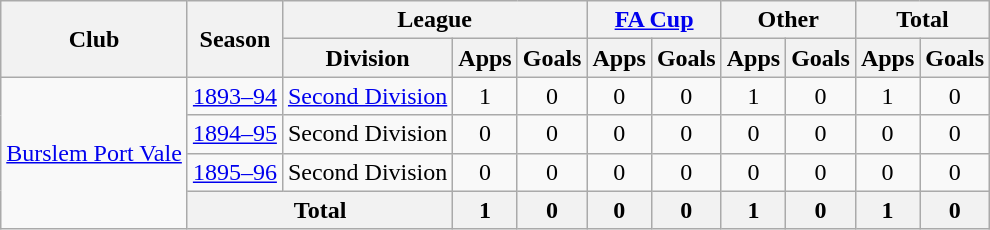<table class="wikitable" style="text-align:center">
<tr>
<th rowspan="2">Club</th>
<th rowspan="2">Season</th>
<th colspan="3">League</th>
<th colspan="2"><a href='#'>FA Cup</a></th>
<th colspan="2">Other</th>
<th colspan="2">Total</th>
</tr>
<tr>
<th>Division</th>
<th>Apps</th>
<th>Goals</th>
<th>Apps</th>
<th>Goals</th>
<th>Apps</th>
<th>Goals</th>
<th>Apps</th>
<th>Goals</th>
</tr>
<tr>
<td rowspan="4"><a href='#'>Burslem Port Vale</a></td>
<td><a href='#'>1893–94</a></td>
<td><a href='#'>Second Division</a></td>
<td>1</td>
<td>0</td>
<td>0</td>
<td>0</td>
<td>1</td>
<td>0</td>
<td>1</td>
<td>0</td>
</tr>
<tr>
<td><a href='#'>1894–95</a></td>
<td>Second Division</td>
<td>0</td>
<td>0</td>
<td>0</td>
<td>0</td>
<td>0</td>
<td>0</td>
<td>0</td>
<td>0</td>
</tr>
<tr>
<td><a href='#'>1895–96</a></td>
<td>Second Division</td>
<td>0</td>
<td>0</td>
<td>0</td>
<td>0</td>
<td>0</td>
<td>0</td>
<td>0</td>
<td>0</td>
</tr>
<tr>
<th colspan="2">Total</th>
<th>1</th>
<th>0</th>
<th>0</th>
<th>0</th>
<th>1</th>
<th>0</th>
<th>1</th>
<th>0</th>
</tr>
</table>
